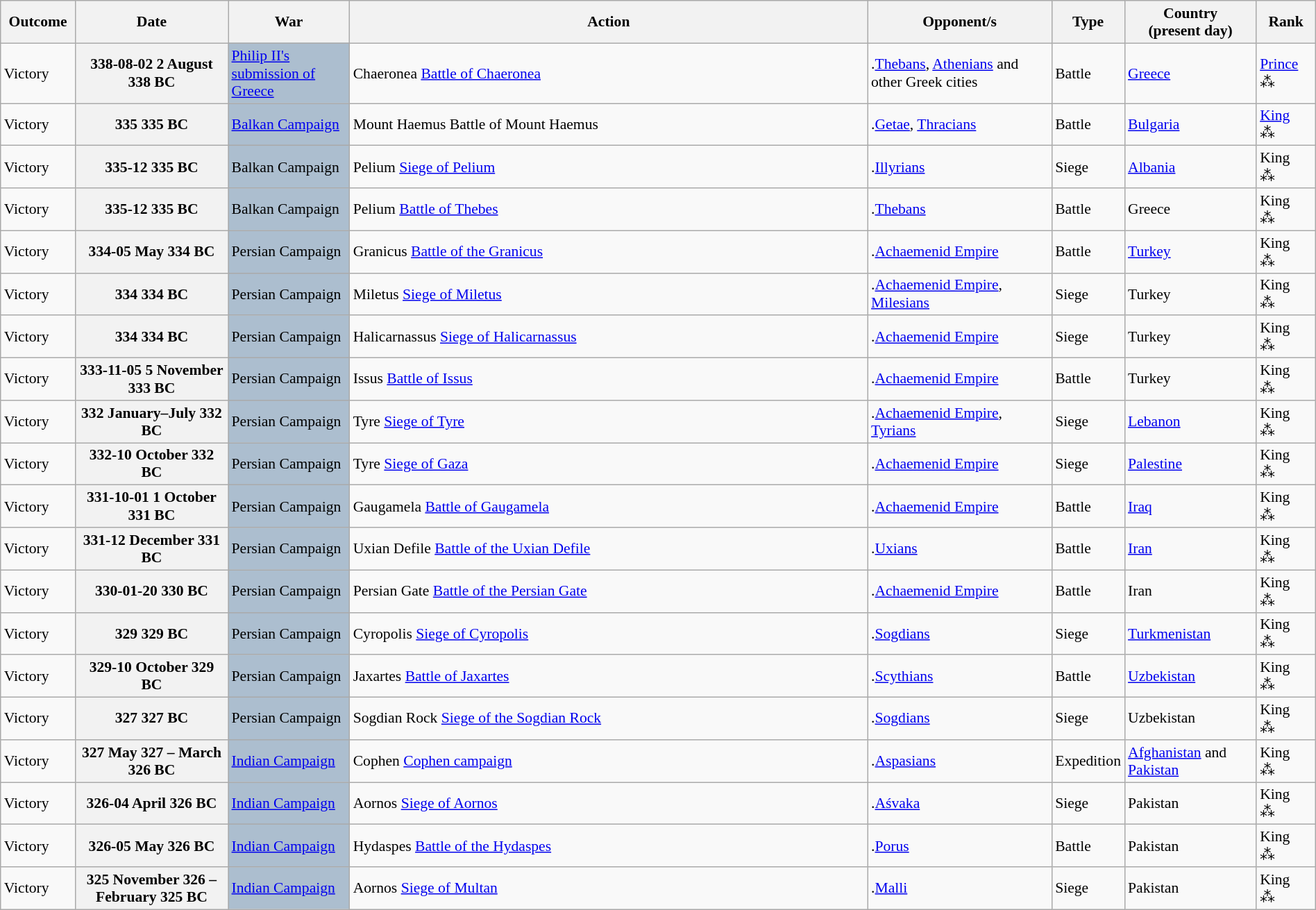<table class="wikitable sortable plainrowheaders"  style="width:100%; font-size:90%; margin:1em auto 1em auto;">
<tr>
<th width="65">Outcome</th>
<th style="width:140px;">Date</th>
<th style="width:110px;">War</th>
<th style="width:auto;">Action</th>
<th style="width:170px;">Opponent/s</th>
<th width="45">Type</th>
<th style="width:120px;">Country<br>(present day)</th>
<th width="50">Rank</th>
</tr>
<tr>
<td>Victory</td>
<th scope="row"><span>338-08-02</span> 2 August 338 BC</th>
<td style="background:#ACBECF"><a href='#'>Philip II's submission of Greece</a></td>
<td><span>Chaeronea</span> <a href='#'>Battle of Chaeronea</a></td>
<td><span>.</span><a href='#'>Thebans</a>, <a href='#'>Athenians</a> and other Greek cities</td>
<td>Battle</td>
<td><a href='#'>Greece</a></td>
<td><a href='#'>Prince</a><br><span>⁂</span></td>
</tr>
<tr>
<td>Victory</td>
<th scope="row"><span>335</span> 335 BC</th>
<td style="background:#ACBECF"><a href='#'>Balkan Campaign</a></td>
<td><span>Mount Haemus</span> Battle of Mount Haemus</td>
<td><span>.</span><a href='#'>Getae</a>, <a href='#'>Thracians</a></td>
<td>Battle</td>
<td><a href='#'>Bulgaria</a></td>
<td><a href='#'>King</a><br><span>⁂</span></td>
</tr>
<tr>
<td>Victory</td>
<th scope="row"><span>335-12</span> 335 BC</th>
<td style="background:#ACBECF">Balkan Campaign</td>
<td><span>Pelium</span> <a href='#'>Siege of Pelium</a></td>
<td><span>.</span><a href='#'>Illyrians</a></td>
<td>Siege</td>
<td><a href='#'>Albania</a></td>
<td>King<br><span>⁂</span></td>
</tr>
<tr>
<td>Victory</td>
<th scope="row"><span>335-12</span> 335 BC</th>
<td style="background:#ACBECF">Balkan Campaign</td>
<td><span>Pelium</span> <a href='#'>Battle of Thebes</a></td>
<td><span>.</span><a href='#'>Thebans</a></td>
<td>Battle</td>
<td>Greece</td>
<td>King<br><span>⁂</span></td>
</tr>
<tr>
<td>Victory</td>
<th scope="row"><span>334-05</span> May 334 BC</th>
<td style="background:#ACBECF">Persian Campaign</td>
<td><span>Granicus</span> <a href='#'>Battle of the Granicus</a></td>
<td><span>.</span><a href='#'>Achaemenid Empire</a></td>
<td>Battle</td>
<td><a href='#'>Turkey</a></td>
<td>King<br><span>⁂</span></td>
</tr>
<tr>
<td>Victory</td>
<th scope="row"><span>334</span> 334 BC</th>
<td style="background:#ACBECF">Persian Campaign</td>
<td><span>Miletus</span> <a href='#'>Siege of Miletus</a></td>
<td><span>.</span><a href='#'>Achaemenid Empire</a>, <a href='#'>Milesians</a></td>
<td>Siege</td>
<td>Turkey</td>
<td>King<br><span>⁂</span></td>
</tr>
<tr>
<td>Victory</td>
<th scope="row"><span>334</span> 334 BC</th>
<td style="background:#ACBECF">Persian Campaign</td>
<td><span>Halicarnassus</span> <a href='#'>Siege of Halicarnassus</a></td>
<td><span>.</span><a href='#'>Achaemenid Empire</a></td>
<td>Siege</td>
<td>Turkey</td>
<td>King<br><span>⁂</span></td>
</tr>
<tr>
<td>Victory</td>
<th scope="row"><span>333-11-05</span> 5 November 333 BC</th>
<td style="background:#ACBECF">Persian Campaign</td>
<td><span>Issus</span> <a href='#'>Battle of Issus</a></td>
<td><span>.</span><a href='#'>Achaemenid Empire</a></td>
<td>Battle</td>
<td>Turkey</td>
<td>King<br><span>⁂</span></td>
</tr>
<tr>
<td>Victory</td>
<th scope="row"><span>332</span> January–July 332 BC</th>
<td style="background:#ACBECF">Persian Campaign</td>
<td><span>Tyre</span> <a href='#'>Siege of Tyre</a></td>
<td><span>.</span><a href='#'>Achaemenid Empire</a>, <a href='#'>Tyrians</a></td>
<td>Siege</td>
<td><a href='#'>Lebanon</a></td>
<td>King<br><span>⁂</span></td>
</tr>
<tr>
<td>Victory</td>
<th scope="row"><span>332-10</span> October 332 BC</th>
<td style="background:#ACBECF">Persian Campaign</td>
<td><span>Tyre</span> <a href='#'>Siege of Gaza</a></td>
<td><span>.</span><a href='#'>Achaemenid Empire</a></td>
<td>Siege</td>
<td><a href='#'>Palestine</a></td>
<td>King<br><span>⁂</span></td>
</tr>
<tr>
<td>Victory</td>
<th scope="row"><span>331-10-01</span> 1 October 331 BC</th>
<td style="background:#ACBECF">Persian Campaign</td>
<td><span>Gaugamela</span> <a href='#'>Battle of Gaugamela</a></td>
<td><span>.</span><a href='#'>Achaemenid Empire</a></td>
<td>Battle</td>
<td><a href='#'>Iraq</a></td>
<td>King<br><span>⁂</span></td>
</tr>
<tr>
<td>Victory</td>
<th scope="row"><span>331-12</span> December 331 BC</th>
<td style="background:#ACBECF">Persian Campaign</td>
<td><span>Uxian Defile</span> <a href='#'>Battle of the Uxian Defile</a></td>
<td><span>.</span><a href='#'>Uxians</a></td>
<td>Battle</td>
<td><a href='#'>Iran</a></td>
<td>King<br><span>⁂</span></td>
</tr>
<tr>
<td>Victory</td>
<th scope="row"><span>330-01-20</span> 330 BC</th>
<td style="background:#ACBECF">Persian Campaign</td>
<td><span>Persian Gate</span> <a href='#'>Battle of the Persian Gate</a></td>
<td><span>.</span><a href='#'>Achaemenid Empire</a></td>
<td>Battle</td>
<td>Iran</td>
<td>King<br><span>⁂</span></td>
</tr>
<tr>
<td>Victory</td>
<th scope="row"><span>329</span> 329 BC</th>
<td style="background:#ACBECF">Persian Campaign</td>
<td><span>Cyropolis</span> <a href='#'>Siege of Cyropolis</a></td>
<td><span>.</span><a href='#'>Sogdians</a></td>
<td>Siege</td>
<td><a href='#'>Turkmenistan</a></td>
<td>King<br><span>⁂</span></td>
</tr>
<tr>
<td>Victory</td>
<th scope="row"><span>329-10</span> October 329 BC</th>
<td style="background:#ACBECF">Persian Campaign</td>
<td><span>Jaxartes</span> <a href='#'>Battle of Jaxartes</a></td>
<td><span>.</span><a href='#'>Scythians</a></td>
<td>Battle</td>
<td><a href='#'>Uzbekistan</a></td>
<td>King<br><span>⁂</span></td>
</tr>
<tr>
<td>Victory</td>
<th scope="row"><span>327</span> 327 BC</th>
<td style="background:#ACBECF">Persian Campaign</td>
<td><span>Sogdian Rock</span> <a href='#'>Siege of the Sogdian Rock</a></td>
<td><span>.</span><a href='#'>Sogdians</a></td>
<td>Siege</td>
<td>Uzbekistan</td>
<td>King<br><span>⁂</span></td>
</tr>
<tr>
<td>Victory</td>
<th scope="row"><span>327</span> May 327 – March 326 BC</th>
<td style="background:#ACBECF"><a href='#'>Indian Campaign</a></td>
<td><span>Cophen</span> <a href='#'>Cophen campaign</a></td>
<td><span>.</span><a href='#'>Aspasians</a></td>
<td>Expedition</td>
<td><a href='#'>Afghanistan</a> and <a href='#'>Pakistan</a></td>
<td>King<br><span>⁂</span></td>
</tr>
<tr>
<td>Victory</td>
<th scope="row"><span>326-04</span> April 326 BC</th>
<td style="background:#ACBECF"><a href='#'>Indian Campaign</a></td>
<td><span>Aornos</span> <a href='#'>Siege of Aornos</a></td>
<td><span>.</span><a href='#'>Aśvaka</a></td>
<td>Siege</td>
<td>Pakistan</td>
<td>King<br><span>⁂</span></td>
</tr>
<tr>
<td>Victory</td>
<th scope="row"><span>326-05</span> May 326 BC</th>
<td style="background:#ACBECF"><a href='#'>Indian Campaign</a></td>
<td><span>Hydaspes</span> <a href='#'>Battle of the Hydaspes</a></td>
<td><span>.</span><a href='#'>Porus</a></td>
<td>Battle</td>
<td>Pakistan</td>
<td>King<br><span>⁂</span></td>
</tr>
<tr>
<td>Victory</td>
<th scope="row"><span>325</span> November 326 – February 325 BC</th>
<td style="background:#ACBECF"><a href='#'>Indian Campaign</a></td>
<td><span>Aornos</span> <a href='#'>Siege of Multan</a></td>
<td><span>.</span><a href='#'>Malli</a></td>
<td>Siege</td>
<td>Pakistan</td>
<td>King<br><span>⁂</span></td>
</tr>
</table>
